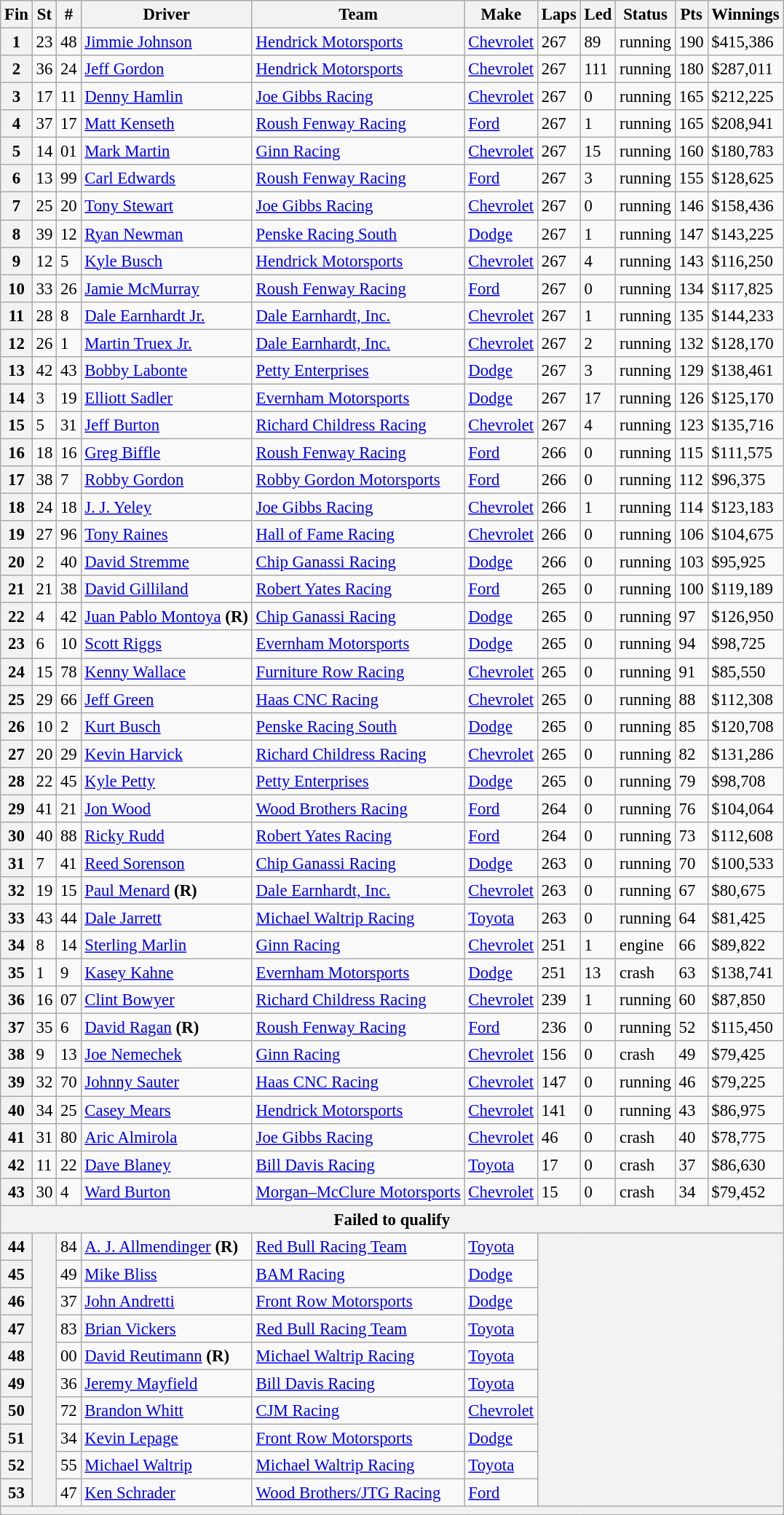<table class="wikitable" style="font-size:95%">
<tr>
<th>Fin</th>
<th>St</th>
<th>#</th>
<th>Driver</th>
<th>Team</th>
<th>Make</th>
<th>Laps</th>
<th>Led</th>
<th>Status</th>
<th>Pts</th>
<th>Winnings</th>
</tr>
<tr>
<th>1</th>
<td>23</td>
<td>48</td>
<td><a href='#'>Jimmie Johnson</a></td>
<td><a href='#'>Hendrick Motorsports</a></td>
<td><a href='#'>Chevrolet</a></td>
<td>267</td>
<td>89</td>
<td>running</td>
<td>190</td>
<td>$415,386</td>
</tr>
<tr>
<th>2</th>
<td>36</td>
<td>24</td>
<td><a href='#'>Jeff Gordon</a></td>
<td><a href='#'>Hendrick Motorsports</a></td>
<td><a href='#'>Chevrolet</a></td>
<td>267</td>
<td>111</td>
<td>running</td>
<td>180</td>
<td>$287,011</td>
</tr>
<tr>
<th>3</th>
<td>17</td>
<td>11</td>
<td><a href='#'>Denny Hamlin</a></td>
<td><a href='#'>Joe Gibbs Racing</a></td>
<td><a href='#'>Chevrolet</a></td>
<td>267</td>
<td>0</td>
<td>running</td>
<td>165</td>
<td>$212,225</td>
</tr>
<tr>
<th>4</th>
<td>37</td>
<td>17</td>
<td><a href='#'>Matt Kenseth</a></td>
<td><a href='#'>Roush Fenway Racing</a></td>
<td><a href='#'>Ford</a></td>
<td>267</td>
<td>1</td>
<td>running</td>
<td>165</td>
<td>$208,941</td>
</tr>
<tr>
<th>5</th>
<td>14</td>
<td>01</td>
<td><a href='#'>Mark Martin</a></td>
<td><a href='#'>Ginn Racing</a></td>
<td><a href='#'>Chevrolet</a></td>
<td>267</td>
<td>15</td>
<td>running</td>
<td>160</td>
<td>$180,783</td>
</tr>
<tr>
<th>6</th>
<td>13</td>
<td>99</td>
<td><a href='#'>Carl Edwards</a></td>
<td><a href='#'>Roush Fenway Racing</a></td>
<td><a href='#'>Ford</a></td>
<td>267</td>
<td>3</td>
<td>running</td>
<td>155</td>
<td>$128,625</td>
</tr>
<tr>
<th>7</th>
<td>25</td>
<td>20</td>
<td><a href='#'>Tony Stewart</a></td>
<td><a href='#'>Joe Gibbs Racing</a></td>
<td><a href='#'>Chevrolet</a></td>
<td>267</td>
<td>0</td>
<td>running</td>
<td>146</td>
<td>$158,436</td>
</tr>
<tr>
<th>8</th>
<td>39</td>
<td>12</td>
<td><a href='#'>Ryan Newman</a></td>
<td><a href='#'>Penske Racing South</a></td>
<td><a href='#'>Dodge</a></td>
<td>267</td>
<td>1</td>
<td>running</td>
<td>147</td>
<td>$143,225</td>
</tr>
<tr>
<th>9</th>
<td>12</td>
<td>5</td>
<td><a href='#'>Kyle Busch</a></td>
<td><a href='#'>Hendrick Motorsports</a></td>
<td><a href='#'>Chevrolet</a></td>
<td>267</td>
<td>4</td>
<td>running</td>
<td>143</td>
<td>$116,250</td>
</tr>
<tr>
<th>10</th>
<td>33</td>
<td>26</td>
<td><a href='#'>Jamie McMurray</a></td>
<td><a href='#'>Roush Fenway Racing</a></td>
<td><a href='#'>Ford</a></td>
<td>267</td>
<td>0</td>
<td>running</td>
<td>134</td>
<td>$117,825</td>
</tr>
<tr>
<th>11</th>
<td>28</td>
<td>8</td>
<td><a href='#'>Dale Earnhardt Jr.</a></td>
<td><a href='#'>Dale Earnhardt, Inc.</a></td>
<td><a href='#'>Chevrolet</a></td>
<td>267</td>
<td>1</td>
<td>running</td>
<td>135</td>
<td>$144,233</td>
</tr>
<tr>
<th>12</th>
<td>26</td>
<td>1</td>
<td><a href='#'>Martin Truex Jr.</a></td>
<td><a href='#'>Dale Earnhardt, Inc.</a></td>
<td><a href='#'>Chevrolet</a></td>
<td>267</td>
<td>2</td>
<td>running</td>
<td>132</td>
<td>$128,170</td>
</tr>
<tr>
<th>13</th>
<td>42</td>
<td>43</td>
<td><a href='#'>Bobby Labonte</a></td>
<td><a href='#'>Petty Enterprises</a></td>
<td><a href='#'>Dodge</a></td>
<td>267</td>
<td>3</td>
<td>running</td>
<td>129</td>
<td>$138,461</td>
</tr>
<tr>
<th>14</th>
<td>3</td>
<td>19</td>
<td><a href='#'>Elliott Sadler</a></td>
<td><a href='#'>Evernham Motorsports</a></td>
<td><a href='#'>Dodge</a></td>
<td>267</td>
<td>17</td>
<td>running</td>
<td>126</td>
<td>$125,170</td>
</tr>
<tr>
<th>15</th>
<td>5</td>
<td>31</td>
<td><a href='#'>Jeff Burton</a></td>
<td><a href='#'>Richard Childress Racing</a></td>
<td><a href='#'>Chevrolet</a></td>
<td>267</td>
<td>4</td>
<td>running</td>
<td>123</td>
<td>$135,716</td>
</tr>
<tr>
<th>16</th>
<td>18</td>
<td>16</td>
<td><a href='#'>Greg Biffle</a></td>
<td><a href='#'>Roush Fenway Racing</a></td>
<td><a href='#'>Ford</a></td>
<td>266</td>
<td>0</td>
<td>running</td>
<td>115</td>
<td>$111,575</td>
</tr>
<tr>
<th>17</th>
<td>38</td>
<td>7</td>
<td><a href='#'>Robby Gordon</a></td>
<td><a href='#'>Robby Gordon Motorsports</a></td>
<td><a href='#'>Ford</a></td>
<td>266</td>
<td>0</td>
<td>running</td>
<td>112</td>
<td>$96,375</td>
</tr>
<tr>
<th>18</th>
<td>24</td>
<td>18</td>
<td><a href='#'>J. J. Yeley</a></td>
<td><a href='#'>Joe Gibbs Racing</a></td>
<td><a href='#'>Chevrolet</a></td>
<td>266</td>
<td>1</td>
<td>running</td>
<td>114</td>
<td>$123,183</td>
</tr>
<tr>
<th>19</th>
<td>27</td>
<td>96</td>
<td><a href='#'>Tony Raines</a></td>
<td><a href='#'>Hall of Fame Racing</a></td>
<td><a href='#'>Chevrolet</a></td>
<td>266</td>
<td>0</td>
<td>running</td>
<td>106</td>
<td>$104,675</td>
</tr>
<tr>
<th>20</th>
<td>2</td>
<td>40</td>
<td><a href='#'>David Stremme</a></td>
<td><a href='#'>Chip Ganassi Racing</a></td>
<td><a href='#'>Dodge</a></td>
<td>266</td>
<td>0</td>
<td>running</td>
<td>103</td>
<td>$95,925</td>
</tr>
<tr>
<th>21</th>
<td>21</td>
<td>38</td>
<td><a href='#'>David Gilliland</a></td>
<td><a href='#'>Robert Yates Racing</a></td>
<td><a href='#'>Ford</a></td>
<td>265</td>
<td>0</td>
<td>running</td>
<td>100</td>
<td>$119,189</td>
</tr>
<tr>
<th>22</th>
<td>4</td>
<td>42</td>
<td><a href='#'>Juan Pablo Montoya</a> <strong>(R)</strong></td>
<td><a href='#'>Chip Ganassi Racing</a></td>
<td><a href='#'>Dodge</a></td>
<td>265</td>
<td>0</td>
<td>running</td>
<td>97</td>
<td>$126,950</td>
</tr>
<tr>
<th>23</th>
<td>6</td>
<td>10</td>
<td><a href='#'>Scott Riggs</a></td>
<td><a href='#'>Evernham Motorsports</a></td>
<td><a href='#'>Dodge</a></td>
<td>265</td>
<td>0</td>
<td>running</td>
<td>94</td>
<td>$98,725</td>
</tr>
<tr>
<th>24</th>
<td>15</td>
<td>78</td>
<td><a href='#'>Kenny Wallace</a></td>
<td><a href='#'>Furniture Row Racing</a></td>
<td><a href='#'>Chevrolet</a></td>
<td>265</td>
<td>0</td>
<td>running</td>
<td>91</td>
<td>$85,550</td>
</tr>
<tr>
<th>25</th>
<td>29</td>
<td>66</td>
<td><a href='#'>Jeff Green</a></td>
<td><a href='#'>Haas CNC Racing</a></td>
<td><a href='#'>Chevrolet</a></td>
<td>265</td>
<td>0</td>
<td>running</td>
<td>88</td>
<td>$112,308</td>
</tr>
<tr>
<th>26</th>
<td>10</td>
<td>2</td>
<td><a href='#'>Kurt Busch</a></td>
<td><a href='#'>Penske Racing South</a></td>
<td><a href='#'>Dodge</a></td>
<td>265</td>
<td>0</td>
<td>running</td>
<td>85</td>
<td>$120,708</td>
</tr>
<tr>
<th>27</th>
<td>20</td>
<td>29</td>
<td><a href='#'>Kevin Harvick</a></td>
<td><a href='#'>Richard Childress Racing</a></td>
<td><a href='#'>Chevrolet</a></td>
<td>265</td>
<td>0</td>
<td>running</td>
<td>82</td>
<td>$131,286</td>
</tr>
<tr>
<th>28</th>
<td>22</td>
<td>45</td>
<td><a href='#'>Kyle Petty</a></td>
<td><a href='#'>Petty Enterprises</a></td>
<td><a href='#'>Dodge</a></td>
<td>265</td>
<td>0</td>
<td>running</td>
<td>79</td>
<td>$98,708</td>
</tr>
<tr>
<th>29</th>
<td>41</td>
<td>21</td>
<td><a href='#'>Jon Wood</a></td>
<td><a href='#'>Wood Brothers Racing</a></td>
<td><a href='#'>Ford</a></td>
<td>264</td>
<td>0</td>
<td>running</td>
<td>76</td>
<td>$104,064</td>
</tr>
<tr>
<th>30</th>
<td>40</td>
<td>88</td>
<td><a href='#'>Ricky Rudd</a></td>
<td><a href='#'>Robert Yates Racing</a></td>
<td><a href='#'>Ford</a></td>
<td>264</td>
<td>0</td>
<td>running</td>
<td>73</td>
<td>$112,608</td>
</tr>
<tr>
<th>31</th>
<td>7</td>
<td>41</td>
<td><a href='#'>Reed Sorenson</a></td>
<td><a href='#'>Chip Ganassi Racing</a></td>
<td><a href='#'>Dodge</a></td>
<td>263</td>
<td>0</td>
<td>running</td>
<td>70</td>
<td>$100,533</td>
</tr>
<tr>
<th>32</th>
<td>19</td>
<td>15</td>
<td><a href='#'>Paul Menard</a> <strong>(R)</strong></td>
<td><a href='#'>Dale Earnhardt, Inc.</a></td>
<td><a href='#'>Chevrolet</a></td>
<td>263</td>
<td>0</td>
<td>running</td>
<td>67</td>
<td>$80,675</td>
</tr>
<tr>
<th>33</th>
<td>43</td>
<td>44</td>
<td><a href='#'>Dale Jarrett</a></td>
<td><a href='#'>Michael Waltrip Racing</a></td>
<td><a href='#'>Toyota</a></td>
<td>263</td>
<td>0</td>
<td>running</td>
<td>64</td>
<td>$81,425</td>
</tr>
<tr>
<th>34</th>
<td>8</td>
<td>14</td>
<td><a href='#'>Sterling Marlin</a></td>
<td><a href='#'>Ginn Racing</a></td>
<td><a href='#'>Chevrolet</a></td>
<td>251</td>
<td>1</td>
<td>engine</td>
<td>66</td>
<td>$89,822</td>
</tr>
<tr>
<th>35</th>
<td>1</td>
<td>9</td>
<td><a href='#'>Kasey Kahne</a></td>
<td><a href='#'>Evernham Motorsports</a></td>
<td><a href='#'>Dodge</a></td>
<td>251</td>
<td>13</td>
<td>crash</td>
<td>63</td>
<td>$138,741</td>
</tr>
<tr>
<th>36</th>
<td>16</td>
<td>07</td>
<td><a href='#'>Clint Bowyer</a></td>
<td><a href='#'>Richard Childress Racing</a></td>
<td><a href='#'>Chevrolet</a></td>
<td>239</td>
<td>1</td>
<td>running</td>
<td>60</td>
<td>$87,850</td>
</tr>
<tr>
<th>37</th>
<td>35</td>
<td>6</td>
<td><a href='#'>David Ragan</a> <strong>(R)</strong></td>
<td><a href='#'>Roush Fenway Racing</a></td>
<td><a href='#'>Ford</a></td>
<td>236</td>
<td>0</td>
<td>running</td>
<td>52</td>
<td>$115,450</td>
</tr>
<tr>
<th>38</th>
<td>9</td>
<td>13</td>
<td><a href='#'>Joe Nemechek</a></td>
<td><a href='#'>Ginn Racing</a></td>
<td><a href='#'>Chevrolet</a></td>
<td>156</td>
<td>0</td>
<td>crash</td>
<td>49</td>
<td>$79,425</td>
</tr>
<tr>
<th>39</th>
<td>32</td>
<td>70</td>
<td><a href='#'>Johnny Sauter</a></td>
<td><a href='#'>Haas CNC Racing</a></td>
<td><a href='#'>Chevrolet</a></td>
<td>147</td>
<td>0</td>
<td>running</td>
<td>46</td>
<td>$79,225</td>
</tr>
<tr>
<th>40</th>
<td>34</td>
<td>25</td>
<td><a href='#'>Casey Mears</a></td>
<td><a href='#'>Hendrick Motorsports</a></td>
<td><a href='#'>Chevrolet</a></td>
<td>141</td>
<td>0</td>
<td>running</td>
<td>43</td>
<td>$86,975</td>
</tr>
<tr>
<th>41</th>
<td>31</td>
<td>80</td>
<td><a href='#'>Aric Almirola</a></td>
<td><a href='#'>Joe Gibbs Racing</a></td>
<td><a href='#'>Chevrolet</a></td>
<td>46</td>
<td>0</td>
<td>crash</td>
<td>40</td>
<td>$78,775</td>
</tr>
<tr>
<th>42</th>
<td>11</td>
<td>22</td>
<td><a href='#'>Dave Blaney</a></td>
<td><a href='#'>Bill Davis Racing</a></td>
<td><a href='#'>Toyota</a></td>
<td>17</td>
<td>0</td>
<td>crash</td>
<td>37</td>
<td>$86,630</td>
</tr>
<tr>
<th>43</th>
<td>30</td>
<td>4</td>
<td><a href='#'>Ward Burton</a></td>
<td><a href='#'>Morgan–McClure Motorsports</a></td>
<td><a href='#'>Chevrolet</a></td>
<td>15</td>
<td>0</td>
<td>crash</td>
<td>34</td>
<td>$79,452</td>
</tr>
<tr>
<th colspan="11">Failed to qualify</th>
</tr>
<tr>
<th>44</th>
<th rowspan="10"></th>
<td>84</td>
<td><a href='#'>A. J. Allmendinger</a> <strong>(R)</strong></td>
<td><a href='#'>Red Bull Racing Team</a></td>
<td><a href='#'>Toyota</a></td>
<th colspan="5" rowspan="10"></th>
</tr>
<tr>
<th>45</th>
<td>49</td>
<td><a href='#'>Mike Bliss</a></td>
<td><a href='#'>BAM Racing</a></td>
<td><a href='#'>Dodge</a></td>
</tr>
<tr>
<th>46</th>
<td>37</td>
<td><a href='#'>John Andretti</a></td>
<td><a href='#'>Front Row Motorsports</a></td>
<td><a href='#'>Dodge</a></td>
</tr>
<tr>
<th>47</th>
<td>83</td>
<td><a href='#'>Brian Vickers</a></td>
<td><a href='#'>Red Bull Racing Team</a></td>
<td><a href='#'>Toyota</a></td>
</tr>
<tr>
<th>48</th>
<td>00</td>
<td><a href='#'>David Reutimann</a> <strong>(R)</strong></td>
<td><a href='#'>Michael Waltrip Racing</a></td>
<td><a href='#'>Toyota</a></td>
</tr>
<tr>
<th>49</th>
<td>36</td>
<td><a href='#'>Jeremy Mayfield</a></td>
<td><a href='#'>Bill Davis Racing</a></td>
<td><a href='#'>Toyota</a></td>
</tr>
<tr>
<th>50</th>
<td>72</td>
<td><a href='#'>Brandon Whitt</a></td>
<td><a href='#'>CJM Racing</a></td>
<td><a href='#'>Chevrolet</a></td>
</tr>
<tr>
<th>51</th>
<td>34</td>
<td><a href='#'>Kevin Lepage</a></td>
<td><a href='#'>Front Row Motorsports</a></td>
<td><a href='#'>Dodge</a></td>
</tr>
<tr>
<th>52</th>
<td>55</td>
<td><a href='#'>Michael Waltrip</a></td>
<td><a href='#'>Michael Waltrip Racing</a></td>
<td><a href='#'>Toyota</a></td>
</tr>
<tr>
<th>53</th>
<td>47</td>
<td><a href='#'>Ken Schrader</a></td>
<td><a href='#'>Wood Brothers/JTG Racing</a></td>
<td><a href='#'>Ford</a></td>
</tr>
<tr>
<th colspan="11"></th>
</tr>
</table>
